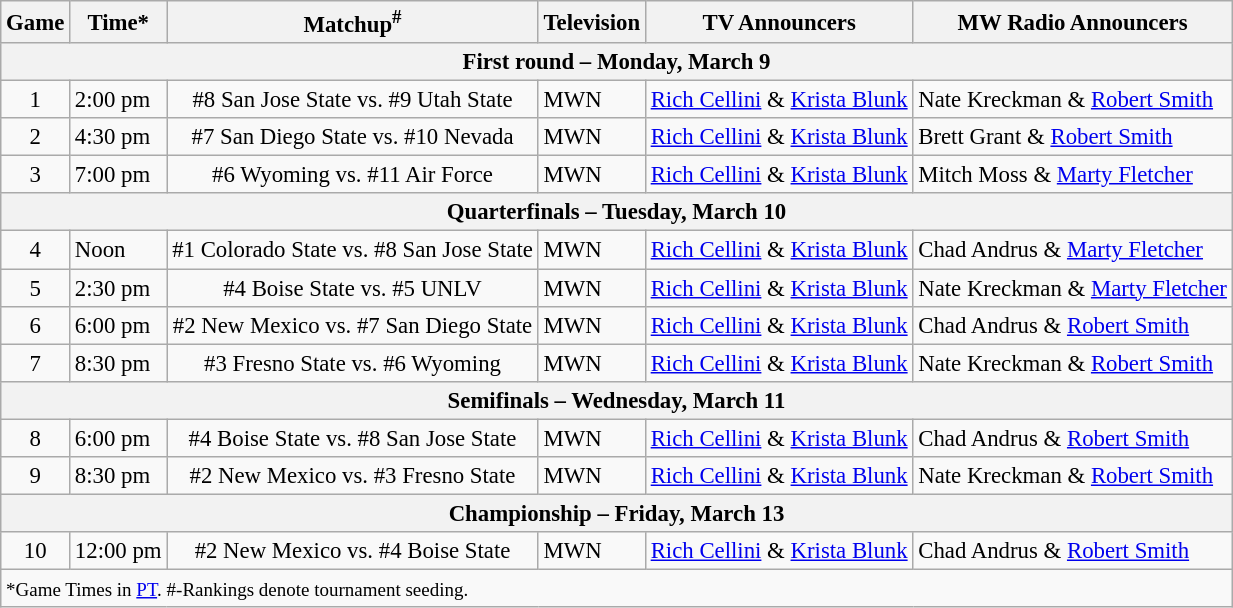<table class="wikitable" style="font-size: 95%">
<tr align="center">
<th>Game</th>
<th>Time*</th>
<th>Matchup<sup>#</sup></th>
<th>Television</th>
<th>TV Announcers</th>
<th>MW Radio Announcers</th>
</tr>
<tr>
<th colspan=7>First round – Monday, March 9</th>
</tr>
<tr>
<td style="text-align: center;">1</td>
<td>2:00 pm</td>
<td style="text-align: center;">#8 San Jose State vs. #9 Utah State</td>
<td>MWN</td>
<td><a href='#'>Rich Cellini</a> & <a href='#'>Krista Blunk</a></td>
<td>Nate Kreckman & <a href='#'>Robert Smith</a></td>
</tr>
<tr>
<td style="text-align: center;">2</td>
<td>4:30 pm</td>
<td style="text-align: center;">#7 San Diego State vs. #10 Nevada</td>
<td>MWN</td>
<td><a href='#'>Rich Cellini</a> & <a href='#'>Krista Blunk</a></td>
<td>Brett Grant & <a href='#'>Robert Smith</a></td>
</tr>
<tr>
<td style="text-align: center;">3</td>
<td>7:00 pm</td>
<td style="text-align: center;">#6 Wyoming vs. #11 Air Force</td>
<td>MWN</td>
<td><a href='#'>Rich Cellini</a> & <a href='#'>Krista Blunk</a></td>
<td>Mitch Moss & <a href='#'>Marty Fletcher</a></td>
</tr>
<tr>
<th colspan=7>Quarterfinals – Tuesday, March 10</th>
</tr>
<tr>
<td style="text-align: center;">4</td>
<td>Noon</td>
<td style="text-align: center;">#1 Colorado State vs. #8 San Jose State</td>
<td>MWN</td>
<td><a href='#'>Rich Cellini</a> & <a href='#'>Krista Blunk</a></td>
<td>Chad Andrus & <a href='#'>Marty Fletcher</a></td>
</tr>
<tr>
<td style="text-align: center;">5</td>
<td>2:30 pm</td>
<td style="text-align: center;">#4  Boise State vs. #5 UNLV</td>
<td>MWN</td>
<td><a href='#'>Rich Cellini</a> & <a href='#'>Krista Blunk</a></td>
<td>Nate Kreckman & <a href='#'>Marty Fletcher</a></td>
</tr>
<tr>
<td style="text-align: center;">6</td>
<td>6:00 pm</td>
<td style="text-align: center;">#2 New Mexico vs. #7 San Diego State</td>
<td>MWN</td>
<td><a href='#'>Rich Cellini</a> & <a href='#'>Krista Blunk</a></td>
<td>Chad Andrus & <a href='#'>Robert Smith</a></td>
</tr>
<tr>
<td style="text-align: center;">7</td>
<td>8:30 pm</td>
<td style="text-align: center;">#3 Fresno State vs. #6 Wyoming</td>
<td>MWN</td>
<td><a href='#'>Rich Cellini</a> & <a href='#'>Krista Blunk</a></td>
<td>Nate Kreckman & <a href='#'>Robert Smith</a></td>
</tr>
<tr>
<th colspan=7>Semifinals – Wednesday, March 11</th>
</tr>
<tr>
<td style="text-align: center;">8</td>
<td>6:00 pm</td>
<td style="text-align: center;">#4 Boise State vs. #8 San Jose State</td>
<td>MWN</td>
<td><a href='#'>Rich Cellini</a> & <a href='#'>Krista Blunk</a></td>
<td>Chad Andrus & <a href='#'>Robert Smith</a></td>
</tr>
<tr>
<td style="text-align: center;">9</td>
<td>8:30 pm</td>
<td style="text-align: center;">#2 New Mexico vs. #3 Fresno State</td>
<td>MWN</td>
<td><a href='#'>Rich Cellini</a> & <a href='#'>Krista Blunk</a></td>
<td>Nate Kreckman & <a href='#'>Robert Smith</a></td>
</tr>
<tr>
<th colspan=7>Championship – Friday, March 13</th>
</tr>
<tr>
<td style="text-align: center;">10</td>
<td>12:00 pm</td>
<td style="text-align: center;">#2 New Mexico vs. #4 Boise State</td>
<td>MWN</td>
<td><a href='#'>Rich Cellini</a> & <a href='#'>Krista Blunk</a></td>
<td>Chad Andrus & <a href='#'>Robert Smith</a></td>
</tr>
<tr>
<td colspan=6><small>*Game Times in <a href='#'>PT</a>. #-Rankings denote tournament seeding.</small></td>
</tr>
</table>
